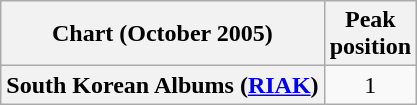<table class="wikitable plainrowheaders">
<tr>
<th>Chart (October 2005)</th>
<th>Peak<br>position</th>
</tr>
<tr>
<th scope="row">South Korean Albums (<a href='#'>RIAK</a>)</th>
<td style="text-align:center;">1</td>
</tr>
</table>
